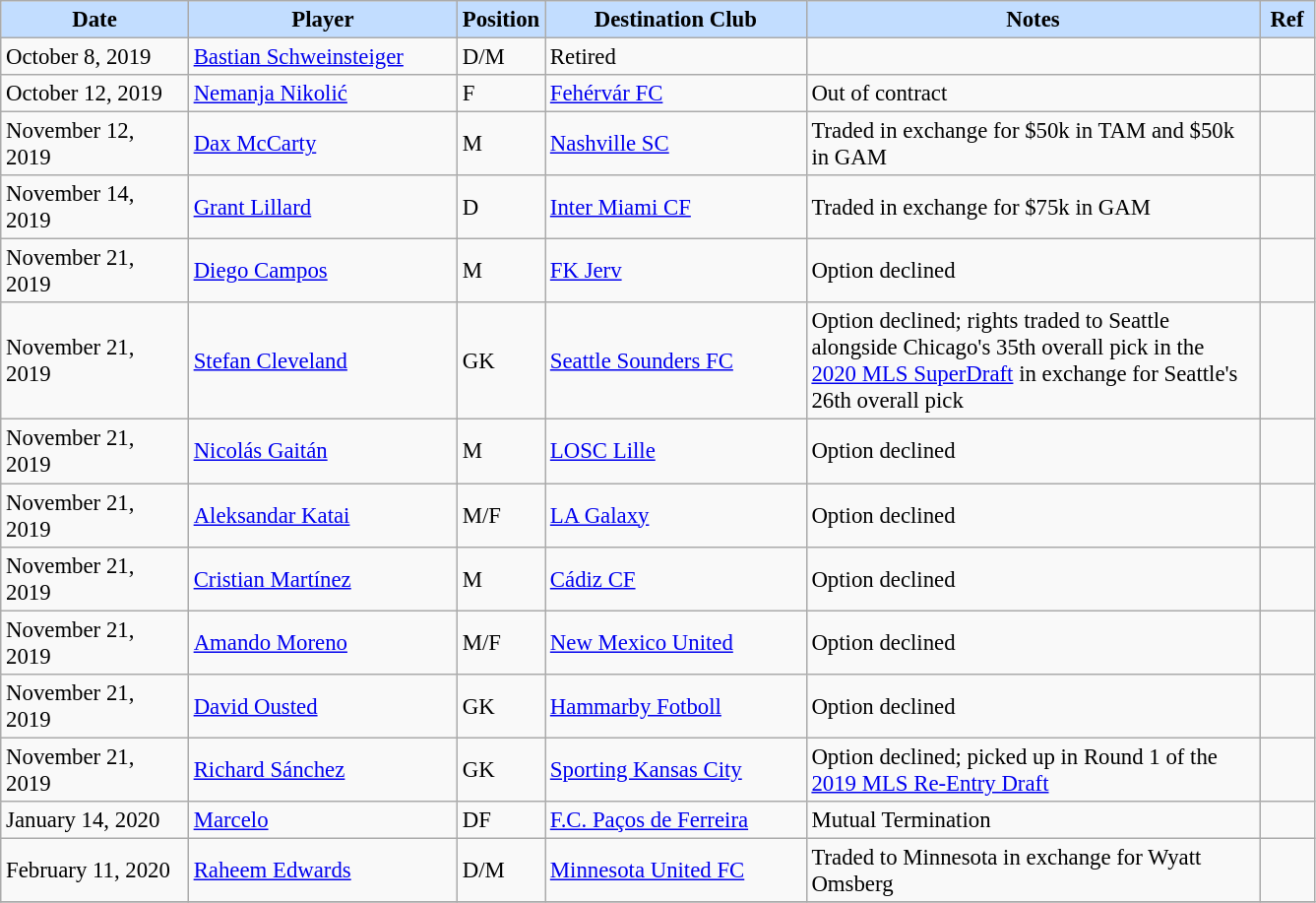<table class="wikitable" style="text-align:left; font-size:95%;">
<tr>
<th style="background:#c2ddff; width:120px;">Date</th>
<th style="background:#c2ddff; width:175px;">Player</th>
<th style="background:#c2ddff; width:50px;">Position</th>
<th style="background:#c2ddff; width:170px;">Destination Club</th>
<th style="background:#c2ddff; width:300px;">Notes</th>
<th style="background:#c2ddff; width:30px;">Ref</th>
</tr>
<tr>
<td>October 8, 2019</td>
<td> <a href='#'>Bastian Schweinsteiger</a></td>
<td>D/M</td>
<td>Retired</td>
<td></td>
<td></td>
</tr>
<tr>
<td>October 12, 2019</td>
<td> <a href='#'>Nemanja Nikolić</a></td>
<td>F</td>
<td> <a href='#'>Fehérvár FC</a></td>
<td>Out of contract</td>
<td></td>
</tr>
<tr>
<td>November 12, 2019</td>
<td> <a href='#'>Dax McCarty</a></td>
<td>M</td>
<td> <a href='#'>Nashville SC</a></td>
<td>Traded in exchange for $50k in TAM and $50k in GAM</td>
<td></td>
</tr>
<tr>
<td>November 14, 2019</td>
<td> <a href='#'>Grant Lillard</a></td>
<td>D</td>
<td> <a href='#'>Inter Miami CF</a></td>
<td>Traded in exchange for $75k in GAM</td>
<td></td>
</tr>
<tr>
<td>November 21, 2019</td>
<td> <a href='#'>Diego Campos</a></td>
<td>M</td>
<td> <a href='#'>FK Jerv</a></td>
<td>Option declined</td>
<td></td>
</tr>
<tr>
<td>November 21, 2019</td>
<td> <a href='#'>Stefan Cleveland</a></td>
<td>GK</td>
<td> <a href='#'>Seattle Sounders FC</a></td>
<td>Option declined; rights traded to Seattle alongside Chicago's 35th overall pick in the <a href='#'>2020 MLS SuperDraft</a> in exchange for Seattle's 26th overall pick</td>
<td></td>
</tr>
<tr>
<td>November 21, 2019</td>
<td> <a href='#'>Nicolás Gaitán</a></td>
<td>M</td>
<td> <a href='#'>LOSC Lille</a></td>
<td>Option declined</td>
<td></td>
</tr>
<tr>
<td>November 21, 2019</td>
<td> <a href='#'>Aleksandar Katai</a></td>
<td>M/F</td>
<td> <a href='#'>LA Galaxy</a></td>
<td>Option declined</td>
<td></td>
</tr>
<tr>
<td>November 21, 2019</td>
<td> <a href='#'>Cristian Martínez</a></td>
<td>M</td>
<td> <a href='#'>Cádiz CF</a></td>
<td>Option declined</td>
<td></td>
</tr>
<tr>
<td>November 21, 2019</td>
<td> <a href='#'>Amando Moreno</a></td>
<td>M/F</td>
<td> <a href='#'>New Mexico United</a></td>
<td>Option declined</td>
<td></td>
</tr>
<tr>
<td>November 21, 2019</td>
<td> <a href='#'>David Ousted</a></td>
<td>GK</td>
<td> <a href='#'>Hammarby Fotboll</a></td>
<td>Option declined</td>
<td></td>
</tr>
<tr>
<td>November 21, 2019</td>
<td> <a href='#'>Richard Sánchez</a></td>
<td>GK</td>
<td> <a href='#'>Sporting Kansas City</a></td>
<td>Option declined; picked up in Round 1 of the <a href='#'>2019 MLS Re-Entry Draft</a></td>
<td></td>
</tr>
<tr>
<td>January 14, 2020</td>
<td> <a href='#'>Marcelo</a></td>
<td>DF</td>
<td> <a href='#'>F.C. Paços de Ferreira</a></td>
<td>Mutual Termination</td>
<td></td>
</tr>
<tr>
<td>February 11, 2020</td>
<td> <a href='#'>Raheem Edwards</a></td>
<td>D/M</td>
<td> <a href='#'>Minnesota United FC</a></td>
<td>Traded to Minnesota in exchange for Wyatt Omsberg</td>
<td></td>
</tr>
<tr>
</tr>
</table>
